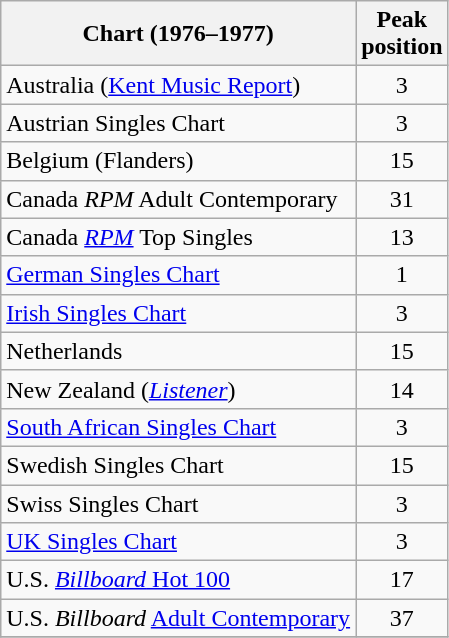<table class="wikitable sortable">
<tr>
<th>Chart (1976–1977)</th>
<th>Peak<br>position</th>
</tr>
<tr>
<td>Australia (<a href='#'>Kent Music Report</a>)</td>
<td align="center">3</td>
</tr>
<tr>
<td>Austrian Singles Chart</td>
<td align="center">3</td>
</tr>
<tr>
<td>Belgium (Flanders)</td>
<td align="center">15</td>
</tr>
<tr>
<td>Canada <em>RPM</em> Adult Contemporary</td>
<td style="text-align:center;">31</td>
</tr>
<tr>
<td>Canada <em><a href='#'>RPM</a></em> Top Singles</td>
<td style="text-align:center;">13</td>
</tr>
<tr>
<td><a href='#'>German Singles Chart</a></td>
<td align="center">1</td>
</tr>
<tr>
<td><a href='#'>Irish Singles Chart</a></td>
<td align="center">3</td>
</tr>
<tr>
<td>Netherlands</td>
<td align="center">15</td>
</tr>
<tr>
<td>New Zealand (<em><a href='#'>Listener</a></em>)</td>
<td style="text-align:center;">14</td>
</tr>
<tr>
<td><a href='#'>South African Singles Chart</a></td>
<td align="center">3</td>
</tr>
<tr>
<td>Swedish Singles Chart</td>
<td align="center">15</td>
</tr>
<tr>
<td>Swiss Singles Chart</td>
<td align="center">3</td>
</tr>
<tr>
<td><a href='#'>UK Singles Chart</a></td>
<td align="center">3</td>
</tr>
<tr>
<td>U.S. <a href='#'><em>Billboard</em> Hot 100</a></td>
<td align="center">17</td>
</tr>
<tr>
<td>U.S. <em>Billboard</em> <a href='#'>Adult Contemporary</a></td>
<td align="center">37</td>
</tr>
<tr>
</tr>
</table>
